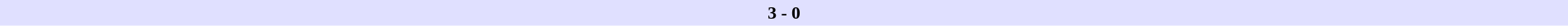<table border=0 cellspacing=0 cellpadding=2 style=font-size:90% width=100%>
<tr bgcolor=#e0e0ff>
<td align=right width=40%></td>
<th>3 - 0</th>
<td align=left width=40%></td>
</tr>
</table>
